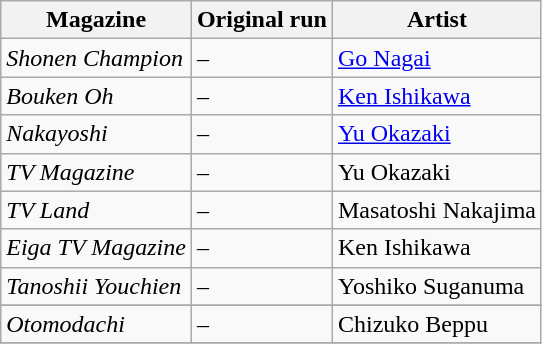<table class="wikitable">
<tr>
<th>Magazine</th>
<th>Original run</th>
<th>Artist</th>
</tr>
<tr>
<td><em>Shonen Champion</em></td>
<td> – </td>
<td><a href='#'>Go Nagai</a></td>
</tr>
<tr>
<td><em>Bouken Oh</em></td>
<td> – </td>
<td><a href='#'>Ken Ishikawa</a></td>
</tr>
<tr>
<td><em>Nakayoshi</em></td>
<td> – </td>
<td><a href='#'>Yu Okazaki</a></td>
</tr>
<tr>
<td><em>TV Magazine</em></td>
<td> – </td>
<td>Yu Okazaki</td>
</tr>
<tr>
<td><em>TV Land</em></td>
<td> – </td>
<td>Masatoshi Nakajima</td>
</tr>
<tr>
<td><em>Eiga TV Magazine</em></td>
<td> – </td>
<td>Ken Ishikawa</td>
</tr>
<tr>
<td><em>Tanoshii Youchien</em></td>
<td> – </td>
<td>Yoshiko Suganuma</td>
</tr>
<tr>
</tr>
<tr>
<td><em>Otomodachi</em></td>
<td> – </td>
<td>Chizuko Beppu</td>
</tr>
<tr>
</tr>
</table>
